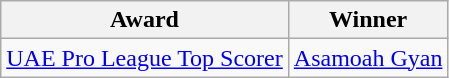<table class="wikitable">
<tr>
<th>Award</th>
<th>Winner</th>
</tr>
<tr>
<td><a href='#'>UAE Pro League Top Scorer</a></td>
<td> <a href='#'>Asamoah Gyan</a></td>
</tr>
</table>
